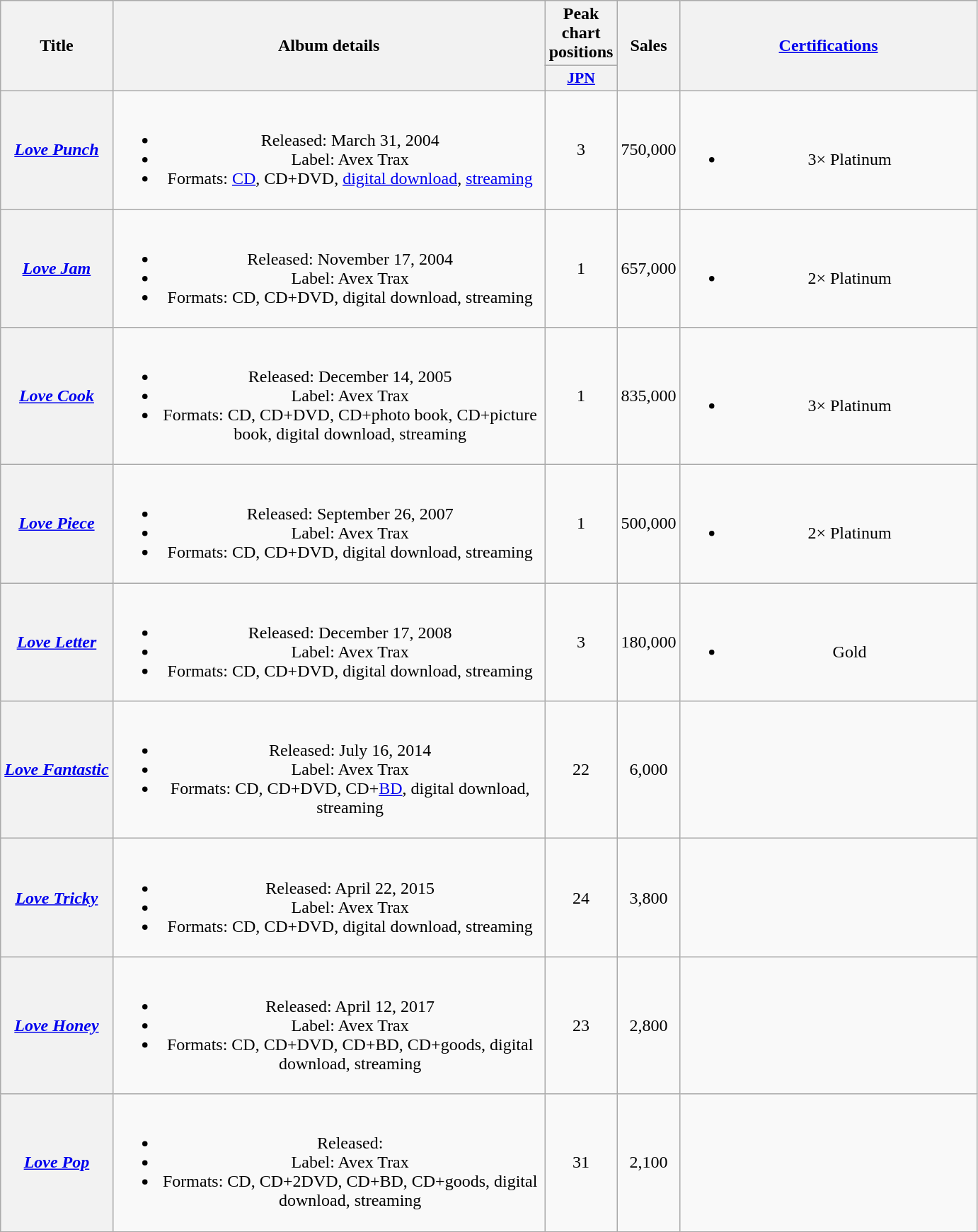<table class="wikitable plainrowheaders" style="text-align:center;">
<tr>
<th scope="col" rowspan="2">Title</th>
<th scope="col" rowspan="2" style="width:25em;">Album details</th>
<th scope="col" colspan="1">Peak chart positions</th>
<th scope="col" rowspan="2">Sales</th>
<th scope="col" rowspan="2" style="width:17em;"><a href='#'>Certifications</a></th>
</tr>
<tr>
<th scope="col" style="width:2.5em;font-size:90%;"><a href='#'>JPN</a><br></th>
</tr>
<tr>
<th scope="row"><strong><em><a href='#'>Love Punch</a></em></strong></th>
<td><br><ul><li>Released: March 31, 2004</li><li>Label: Avex Trax</li><li>Formats: <a href='#'>CD</a>, CD+DVD, <a href='#'>digital download</a>, <a href='#'>streaming</a></li></ul></td>
<td>3</td>
<td>750,000</td>
<td><br><ul><li>3× Platinum</li></ul></td>
</tr>
<tr>
<th scope="row"><strong><em><a href='#'>Love Jam</a></em></strong></th>
<td><br><ul><li>Released: November 17, 2004</li><li>Label: Avex Trax</li><li>Formats: CD, CD+DVD, digital download, streaming</li></ul></td>
<td>1</td>
<td>657,000</td>
<td><br><ul><li>2× Platinum</li></ul></td>
</tr>
<tr>
<th scope="row"><strong><em><a href='#'>Love Cook</a></em></strong></th>
<td><br><ul><li>Released: December 14, 2005</li><li>Label: Avex Trax</li><li>Formats: CD, CD+DVD, CD+photo book, CD+picture book, digital download, streaming</li></ul></td>
<td>1</td>
<td>835,000</td>
<td><br><ul><li>3× Platinum</li></ul></td>
</tr>
<tr>
<th scope="row"><strong><em><a href='#'>Love Piece</a></em></strong></th>
<td><br><ul><li>Released: September 26, 2007</li><li>Label: Avex Trax</li><li>Formats: CD, CD+DVD, digital download, streaming</li></ul></td>
<td>1</td>
<td>500,000</td>
<td><br><ul><li>2× Platinum</li></ul></td>
</tr>
<tr>
<th scope="row"><strong><em><a href='#'>Love Letter</a></em></strong></th>
<td><br><ul><li>Released: December 17, 2008</li><li>Label: Avex Trax</li><li>Formats: CD, CD+DVD, digital download, streaming</li></ul></td>
<td>3</td>
<td>180,000</td>
<td><br><ul><li>Gold</li></ul></td>
</tr>
<tr>
<th scope="row"><strong><em><a href='#'>Love Fantastic</a></em></strong></th>
<td><br><ul><li>Released: July 16, 2014</li><li>Label: Avex Trax</li><li>Formats: CD, CD+DVD, CD+<a href='#'>BD</a>, digital download, streaming</li></ul></td>
<td>22</td>
<td>6,000</td>
<td></td>
</tr>
<tr>
<th scope="row"><strong><em><a href='#'>Love Tricky</a></em></strong></th>
<td><br><ul><li>Released: April 22, 2015</li><li>Label: Avex Trax</li><li>Formats: CD, CD+DVD, digital download, streaming</li></ul></td>
<td>24</td>
<td>3,800</td>
<td></td>
</tr>
<tr>
<th scope="row"><strong><em><a href='#'>Love Honey</a></em></strong></th>
<td><br><ul><li>Released: April 12, 2017</li><li>Label: Avex Trax</li><li>Formats: CD, CD+DVD, CD+BD, CD+goods, digital download, streaming</li></ul></td>
<td>23</td>
<td>2,800</td>
<td></td>
</tr>
<tr>
<th scope="row"><strong><em><a href='#'>Love Pop</a></em></strong></th>
<td><br><ul><li>Released: </li><li>Label: Avex Trax</li><li>Formats: CD, CD+2DVD, CD+BD, CD+goods, digital download, streaming</li></ul></td>
<td>31</td>
<td>2,100</td>
<td></td>
</tr>
<tr>
</tr>
</table>
